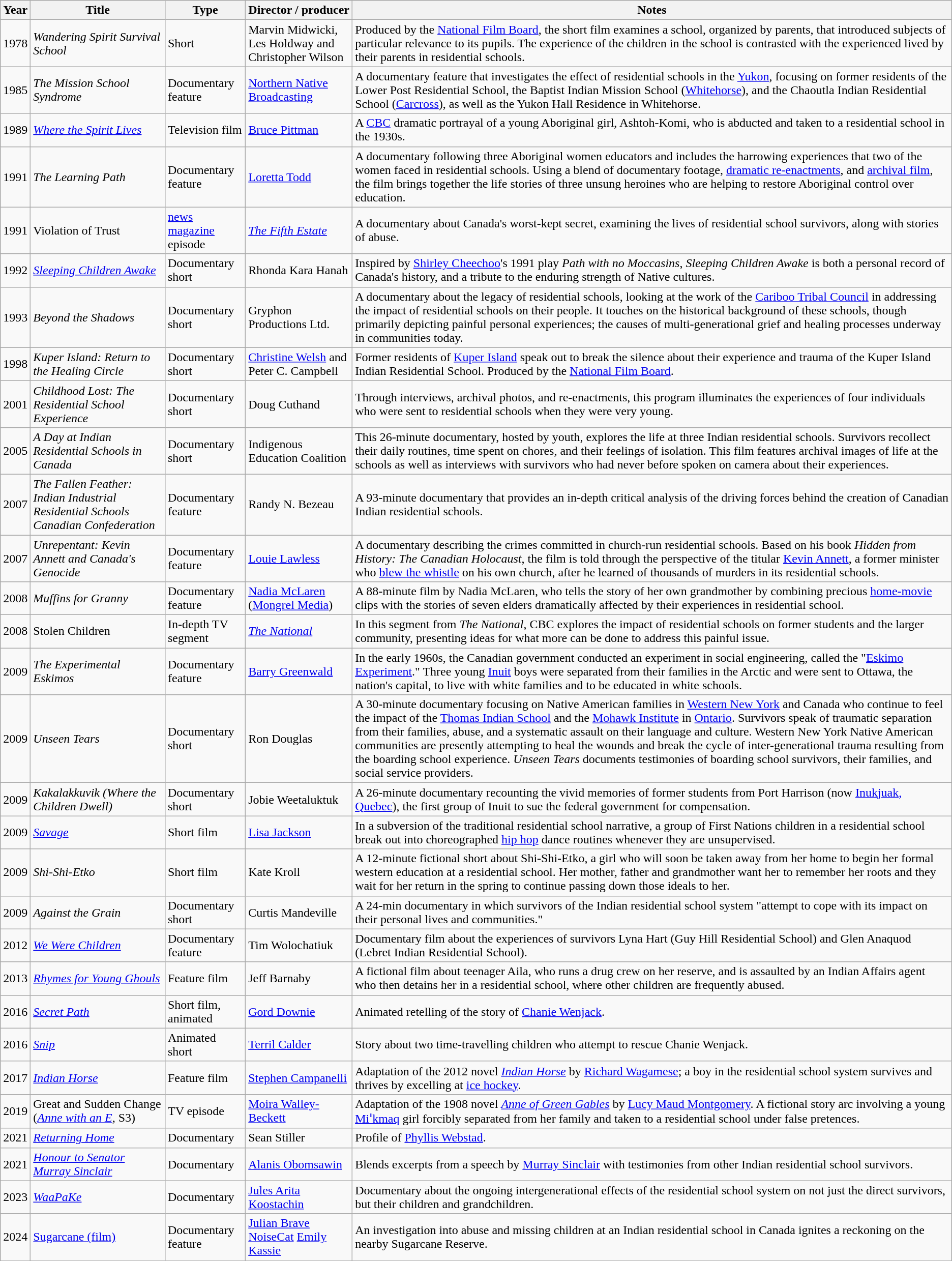<table class="wikitable sortable">
<tr>
<th>Year</th>
<th>Title</th>
<th>Type</th>
<th>Director / producer</th>
<th>Notes</th>
</tr>
<tr>
<td>1978</td>
<td><em>Wandering Spirit Survival School</em></td>
<td>Short</td>
<td>Marvin Midwicki, Les Holdway and Christopher Wilson</td>
<td>Produced by the <a href='#'>National Film Board</a>, the short film examines a school, organized by parents, that introduced subjects of particular relevance to its pupils. The experience of the children in the school is contrasted with the experienced lived by their parents in residential schools.</td>
</tr>
<tr>
<td>1985</td>
<td><em>The Mission School Syndrome</em></td>
<td>Documentary feature</td>
<td><a href='#'>Northern Native Broadcasting</a></td>
<td>A documentary feature that investigates the effect of residential schools in the <a href='#'>Yukon</a>, focusing on former residents of the Lower Post Residential School, the Baptist Indian Mission School (<a href='#'>Whitehorse</a>), and the Chaoutla Indian Residential School (<a href='#'>Carcross</a>), as well as the Yukon Hall Residence in Whitehorse.</td>
</tr>
<tr>
<td>1989</td>
<td><em><a href='#'>Where the Spirit Lives</a></em></td>
<td>Television film</td>
<td><a href='#'>Bruce Pittman</a></td>
<td>A <a href='#'>CBC</a> dramatic portrayal of a young Aboriginal girl, Ashtoh-Komi, who is abducted and taken to a residential school in the 1930s.</td>
</tr>
<tr>
<td>1991</td>
<td><em>The Learning Path</em></td>
<td>Documentary feature</td>
<td><a href='#'>Loretta Todd</a></td>
<td>A documentary following three Aboriginal women educators and includes the harrowing experiences that two of the women faced in residential schools. Using a blend of documentary footage, <a href='#'>dramatic re-enactments</a>, and <a href='#'>archival film</a>, the film brings together the life stories of three unsung heroines who are helping to restore Aboriginal control over education.</td>
</tr>
<tr>
<td>1991</td>
<td>Violation of Trust</td>
<td><a href='#'>news magazine</a> episode</td>
<td><em><a href='#'>The Fifth Estate</a></em></td>
<td>A documentary about Canada's worst-kept secret, examining the lives of residential school survivors, along with stories of abuse.</td>
</tr>
<tr>
<td>1992</td>
<td><em><a href='#'>Sleeping Children Awake</a></em></td>
<td>Documentary short</td>
<td>Rhonda Kara Hanah</td>
<td>Inspired by <a href='#'>Shirley Cheechoo</a>'s 1991 play <em>Path with no Moccasins</em>, <em>Sleeping Children Awake</em> is both a personal record of Canada's history, and a tribute to the enduring strength of Native cultures.</td>
</tr>
<tr>
<td>1993</td>
<td><em>Beyond the Shadows</em></td>
<td>Documentary short</td>
<td>Gryphon Productions Ltd.</td>
<td>A documentary about the legacy of residential schools, looking at the work of the <a href='#'>Cariboo Tribal Council</a> in addressing the impact of residential schools on their people. It touches on the historical background of these schools, though primarily depicting painful personal experiences; the causes of multi-generational grief and healing processes underway in communities today.</td>
</tr>
<tr>
<td>1998</td>
<td><em>Kuper Island: Return to the Healing Circle</em></td>
<td>Documentary short</td>
<td><a href='#'>Christine Welsh</a> and Peter C. Campbell</td>
<td>Former residents of <a href='#'>Kuper Island</a> speak out to break the silence about their experience and trauma of the Kuper Island Indian Residential School. Produced by the <a href='#'>National Film Board</a>.</td>
</tr>
<tr>
<td>2001</td>
<td><em>Childhood Lost: The Residential School Experience</em></td>
<td>Documentary short</td>
<td>Doug Cuthand</td>
<td>Through interviews, archival photos, and re-enactments, this program illuminates the experiences of four individuals who were sent to residential schools when they were very young.</td>
</tr>
<tr>
<td>2005</td>
<td><em>A Day at Indian Residential Schools in Canada</em></td>
<td>Documentary short</td>
<td>Indigenous Education Coalition</td>
<td>This 26-minute documentary, hosted by youth, explores the life at three Indian residential schools. Survivors recollect their daily routines, time spent on chores, and their feelings of isolation. This film features archival images of life at the schools as well as interviews with survivors who had never before spoken on camera about their experiences.</td>
</tr>
<tr>
<td>2007</td>
<td><em>The Fallen Feather: Indian Industrial Residential Schools Canadian Confederation</em></td>
<td>Documentary feature</td>
<td>Randy N. Bezeau</td>
<td>A 93-minute documentary that provides an in-depth critical analysis of the driving forces behind the creation of Canadian Indian residential schools.</td>
</tr>
<tr>
<td>2007</td>
<td><em>Unrepentant: Kevin Annett and Canada's Genocide</em></td>
<td>Documentary feature</td>
<td><a href='#'>Louie Lawless</a></td>
<td>A documentary describing the crimes committed in church-run residential schools. Based on his book <em>Hidden from History: The Canadian Holocaust</em>, the film is told through the perspective of the titular <a href='#'>Kevin Annett</a>, a former minister who <a href='#'>blew the whistle</a> on his own church, after he learned of thousands of murders in its residential schools.</td>
</tr>
<tr>
<td>2008</td>
<td><em>Muffins for Granny</em></td>
<td>Documentary feature</td>
<td><a href='#'>Nadia McLaren</a> (<a href='#'>Mongrel Media</a>)</td>
<td>A 88-minute film by Nadia McLaren, who tells the story of her own grandmother by combining precious <a href='#'>home-movie</a> clips with the stories of seven elders dramatically affected by their experiences in residential school.</td>
</tr>
<tr>
<td>2008</td>
<td>Stolen Children</td>
<td>In-depth TV segment</td>
<td><em><a href='#'>The National</a></em></td>
<td>In this segment from <em>The National</em>, CBC explores the impact of residential schools on former students and the larger community, presenting ideas for what more can be done to address this painful issue.</td>
</tr>
<tr>
<td>2009</td>
<td><em>The Experimental Eskimos</em></td>
<td>Documentary feature</td>
<td><a href='#'>Barry Greenwald</a></td>
<td>In the early 1960s, the Canadian government conducted an experiment in social engineering, called the "<a href='#'>Eskimo Experiment</a>." Three young <a href='#'>Inuit</a> boys were separated from their families in the Arctic and were sent to Ottawa, the nation's capital, to live with white families and to be educated in white schools.</td>
</tr>
<tr>
<td>2009</td>
<td><em>Unseen Tears</em></td>
<td>Documentary short</td>
<td>Ron Douglas</td>
<td>A 30-minute documentary focusing on Native American families in <a href='#'>Western New York</a> and Canada who continue to feel the impact of the <a href='#'>Thomas Indian School</a> and the <a href='#'>Mohawk Institute</a> in <a href='#'>Ontario</a>. Survivors speak of traumatic separation from their families, abuse, and a systematic assault on their language and culture. Western New York Native American communities are presently attempting to heal the wounds and break the cycle of inter-generational trauma resulting from the boarding school experience. <em>Unseen Tears</em> documents testimonies of boarding school survivors, their families, and social service providers.</td>
</tr>
<tr>
<td>2009</td>
<td><em>Kakalakkuvik (Where the Children Dwell)</em></td>
<td>Documentary short</td>
<td>Jobie Weetaluktuk</td>
<td>A 26-minute documentary recounting the vivid memories of former students from Port Harrison (now <a href='#'>Inukjuak, Quebec</a>), the first group of Inuit to sue the federal government for compensation.</td>
</tr>
<tr>
<td>2009</td>
<td><em><a href='#'>Savage</a></em></td>
<td>Short film</td>
<td><a href='#'>Lisa Jackson</a></td>
<td>In a subversion of the traditional residential school narrative, a group of First Nations children in a residential school break out into choreographed <a href='#'>hip hop</a> dance routines whenever they are unsupervised.</td>
</tr>
<tr>
<td>2009</td>
<td><em>Shi-Shi-Etko</em></td>
<td>Short film</td>
<td>Kate Kroll</td>
<td>A 12-minute fictional short about Shi-Shi-Etko, a girl who will soon be taken away from her home to begin her formal western education at a residential school. Her mother, father and grandmother want her to remember her roots and they wait for her return in the spring to continue passing down those ideals to her.</td>
</tr>
<tr>
<td>2009</td>
<td><em>Against the Grain</em></td>
<td>Documentary short</td>
<td>Curtis Mandeville</td>
<td>A 24-min documentary in which survivors of the Indian residential school system "attempt to cope with its impact on their personal lives and communities."</td>
</tr>
<tr>
<td>2012</td>
<td><em><a href='#'>We Were Children</a></em></td>
<td>Documentary feature</td>
<td>Tim Wolochatiuk</td>
<td>Documentary film about the experiences of survivors Lyna Hart (Guy Hill Residential School) and Glen Anaquod (Lebret Indian Residential School).</td>
</tr>
<tr>
<td>2013</td>
<td><em><a href='#'>Rhymes for Young Ghouls</a></em></td>
<td>Feature film</td>
<td>Jeff Barnaby</td>
<td>A fictional film about teenager Aila, who runs a drug crew on her reserve, and is assaulted by an Indian Affairs agent who then detains her in a residential school, where other children are frequently abused.</td>
</tr>
<tr>
<td>2016</td>
<td><em><a href='#'>Secret Path</a></em></td>
<td>Short film, animated</td>
<td><a href='#'>Gord Downie</a></td>
<td>Animated retelling of the story of <a href='#'>Chanie Wenjack</a>.</td>
</tr>
<tr>
<td>2016</td>
<td><em><a href='#'>Snip</a></em></td>
<td>Animated short</td>
<td><a href='#'>Terril Calder</a></td>
<td>Story about two time-travelling children who attempt to rescue Chanie Wenjack.</td>
</tr>
<tr>
<td>2017</td>
<td><em><a href='#'>Indian Horse</a></em></td>
<td>Feature film</td>
<td><a href='#'>Stephen Campanelli</a></td>
<td>Adaptation of the 2012 novel <em><a href='#'>Indian Horse</a></em> by <a href='#'>Richard Wagamese</a>; a boy in the residential school system survives and thrives by excelling at <a href='#'>ice hockey</a>.</td>
</tr>
<tr>
<td>2019</td>
<td>Great and Sudden Change (<em><a href='#'>Anne with an E</a></em>, S3)</td>
<td>TV episode</td>
<td><a href='#'>Moira Walley-Beckett</a></td>
<td>Adaptation of the 1908 novel <em><a href='#'>Anne of Green Gables</a></em> by <a href='#'>Lucy Maud Montgomery</a>. A fictional story arc involving a young <a href='#'>Miꞌkmaq</a> girl forcibly separated from her family and taken to a residential school under false pretences.</td>
</tr>
<tr>
<td>2021</td>
<td><em><a href='#'>Returning Home</a></em></td>
<td>Documentary</td>
<td>Sean Stiller</td>
<td>Profile of <a href='#'>Phyllis Webstad</a>.</td>
</tr>
<tr>
<td>2021</td>
<td><em><a href='#'>Honour to Senator Murray Sinclair</a></em></td>
<td>Documentary</td>
<td><a href='#'>Alanis Obomsawin</a></td>
<td>Blends excerpts from a speech by <a href='#'>Murray Sinclair</a> with testimonies from other Indian residential school survivors.</td>
</tr>
<tr>
<td>2023</td>
<td><em><a href='#'>WaaPaKe</a></em></td>
<td>Documentary</td>
<td><a href='#'>Jules Arita Koostachin</a><em></td>
<td>Documentary about the ongoing intergenerational effects of the residential school system on not just the direct survivors, but their children and grandchildren.</td>
</tr>
<tr>
<td>2024</td>
<td></em><a href='#'>Sugarcane (film)</a><em></td>
<td>Documentary feature</td>
<td><a href='#'>Julian Brave NoiseCat</a> <a href='#'>Emily Kassie</a></td>
<td>An investigation into abuse and missing children at an Indian residential school in Canada ignites a reckoning on the nearby Sugarcane Reserve.</td>
</tr>
</table>
